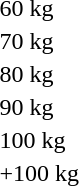<table>
<tr>
<td rowspan=2>60 kg</td>
<td rowspan=2></td>
<td rowspan=2></td>
<td></td>
</tr>
<tr>
<td></td>
</tr>
<tr>
<td rowspan=2>70 kg</td>
<td rowspan=2></td>
<td rowspan=2></td>
<td></td>
</tr>
<tr>
<td></td>
</tr>
<tr>
<td rowspan=2>80 kg</td>
<td rowspan=2></td>
<td rowspan=2></td>
<td></td>
</tr>
<tr>
<td></td>
</tr>
<tr>
<td rowspan=2>90 kg</td>
<td rowspan=2></td>
<td rowspan=2></td>
<td></td>
</tr>
<tr>
<td></td>
</tr>
<tr>
<td rowspan=2>100 kg</td>
<td rowspan=2></td>
<td rowspan=2></td>
<td></td>
</tr>
<tr>
<td></td>
</tr>
<tr>
<td rowspan=2>+100 kg</td>
<td rowspan=2></td>
<td rowspan=2></td>
<td></td>
</tr>
<tr>
<td></td>
</tr>
</table>
